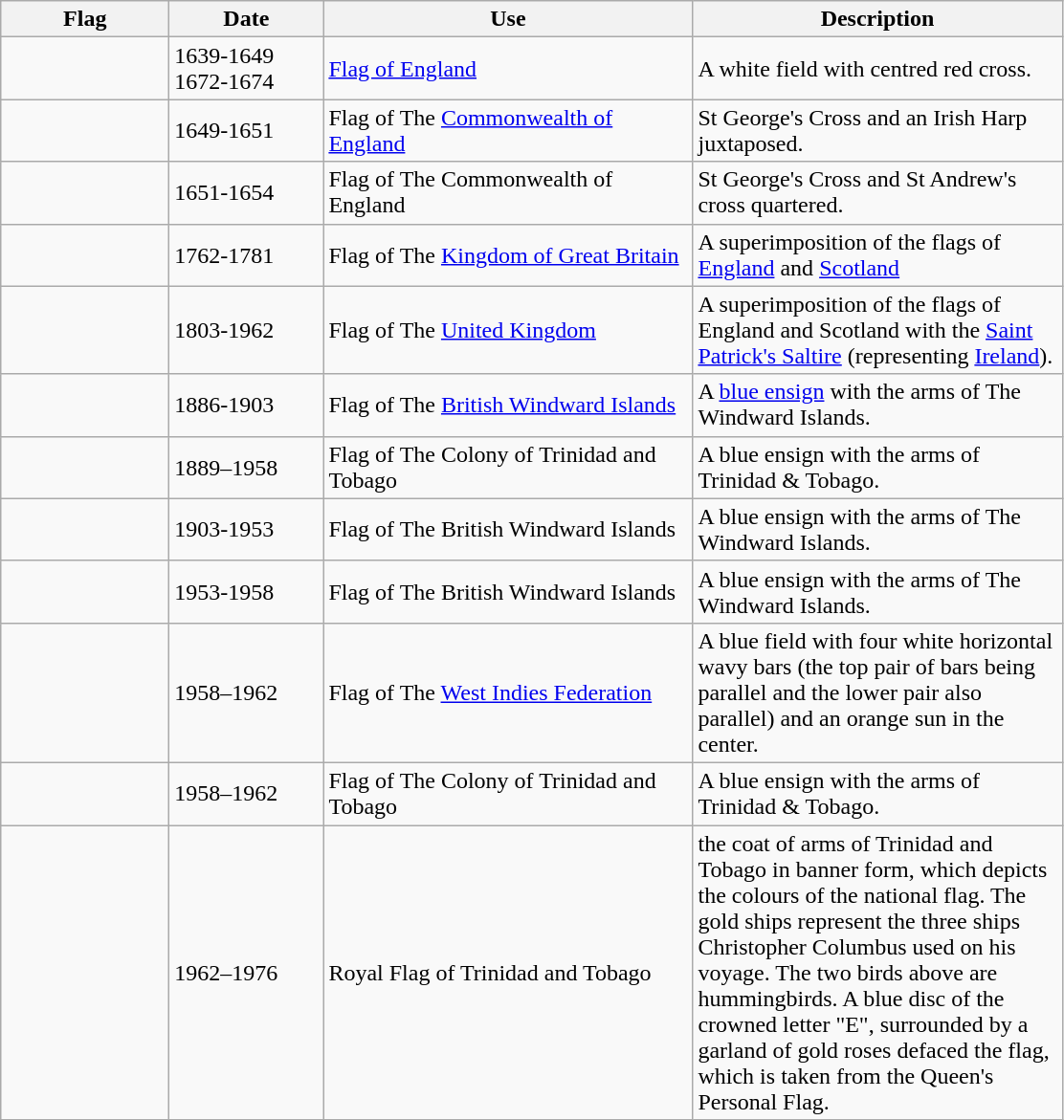<table class="wikitable">
<tr>
<th style="width:110px;">Flag</th>
<th style="width:100px;">Date</th>
<th style="width:250px;">Use</th>
<th style="width:250px;">Description</th>
</tr>
<tr>
<td></td>
<td>1639-1649<br>1672-1674</td>
<td><a href='#'>Flag of England</a></td>
<td>A white field with centred red cross.</td>
</tr>
<tr>
<td></td>
<td>1649-1651</td>
<td>Flag of The <a href='#'>Commonwealth of England</a></td>
<td>St George's Cross and an Irish Harp juxtaposed.</td>
</tr>
<tr>
<td></td>
<td>1651-1654</td>
<td>Flag of The Commonwealth of England</td>
<td>St George's Cross and St Andrew's cross quartered.</td>
</tr>
<tr>
<td></td>
<td>1762-1781</td>
<td>Flag of The <a href='#'>Kingdom of Great Britain</a></td>
<td>A superimposition of the flags of <a href='#'>England</a> and <a href='#'>Scotland</a></td>
</tr>
<tr>
<td></td>
<td>1803-1962</td>
<td>Flag of The <a href='#'>United Kingdom</a></td>
<td>A superimposition of the flags of England and Scotland with the <a href='#'>Saint Patrick's Saltire</a> (representing <a href='#'>Ireland</a>).</td>
</tr>
<tr>
<td></td>
<td>1886-1903</td>
<td>Flag of The <a href='#'>British Windward Islands</a></td>
<td>A <a href='#'>blue ensign</a> with the arms of The Windward Islands.</td>
</tr>
<tr>
<td></td>
<td>1889–1958</td>
<td>Flag of The Colony of Trinidad and Tobago</td>
<td>A blue ensign with the arms of Trinidad & Tobago.</td>
</tr>
<tr>
<td></td>
<td>1903-1953</td>
<td>Flag of The British Windward Islands</td>
<td>A blue ensign with the arms of The Windward Islands.</td>
</tr>
<tr>
<td></td>
<td>1953-1958</td>
<td>Flag of The British Windward Islands</td>
<td>A blue ensign with the arms of The Windward Islands.</td>
</tr>
<tr>
<td></td>
<td>1958–1962</td>
<td>Flag of The <a href='#'>West Indies Federation</a></td>
<td>A blue field with four white horizontal wavy bars (the top pair of bars being parallel and the lower pair also parallel) and an orange sun in the center.</td>
</tr>
<tr>
<td></td>
<td>1958–1962</td>
<td>Flag of The Colony of Trinidad and Tobago</td>
<td>A blue ensign with the arms of Trinidad & Tobago.</td>
</tr>
<tr>
<td></td>
<td>1962–1976</td>
<td>Royal Flag of Trinidad and Tobago</td>
<td>the coat of arms of Trinidad and Tobago in banner form, which depicts the colours of the national flag. The gold ships represent the three ships Christopher Columbus used on his voyage. The two birds above are hummingbirds. A blue disc of the crowned letter "E", surrounded by a garland of gold roses defaced the flag, which is taken from the Queen's Personal Flag.</td>
</tr>
</table>
